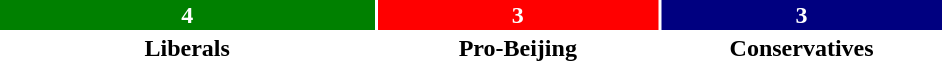<table style="width:50%; text-align:center;">
<tr style="color:white;">
<td style="background:green; width:40%;"><strong>4</strong></td>
<td style="background:red; width:30%;"><strong>3</strong></td>
<td style="background:navy; width:30%;"><strong>3</strong></td>
</tr>
<tr>
<td><span><strong>Liberals</strong></span></td>
<td><span><strong>Pro-Beijing</strong></span></td>
<td><span><strong>Conservatives</strong></span></td>
</tr>
</table>
